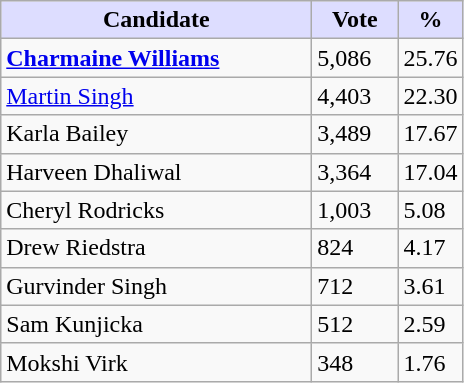<table class="wikitable">
<tr>
<th style="background:#ddf; width:200px;">Candidate</th>
<th style="background:#ddf; width:50px;">Vote</th>
<th style="background:#ddf; width:30px;">%</th>
</tr>
<tr>
<td><strong><a href='#'>Charmaine Williams</a></strong></td>
<td>5,086</td>
<td>25.76</td>
</tr>
<tr>
<td><a href='#'>Martin Singh</a></td>
<td>4,403</td>
<td>22.30</td>
</tr>
<tr>
<td>Karla Bailey</td>
<td>3,489</td>
<td>17.67</td>
</tr>
<tr>
<td>Harveen Dhaliwal</td>
<td>3,364</td>
<td>17.04</td>
</tr>
<tr>
<td>Cheryl Rodricks</td>
<td>1,003</td>
<td>5.08</td>
</tr>
<tr>
<td>Drew Riedstra</td>
<td>824</td>
<td>4.17</td>
</tr>
<tr>
<td>Gurvinder Singh</td>
<td>712</td>
<td>3.61</td>
</tr>
<tr>
<td>Sam Kunjicka</td>
<td>512</td>
<td>2.59</td>
</tr>
<tr>
<td>Mokshi Virk</td>
<td>348</td>
<td>1.76</td>
</tr>
</table>
